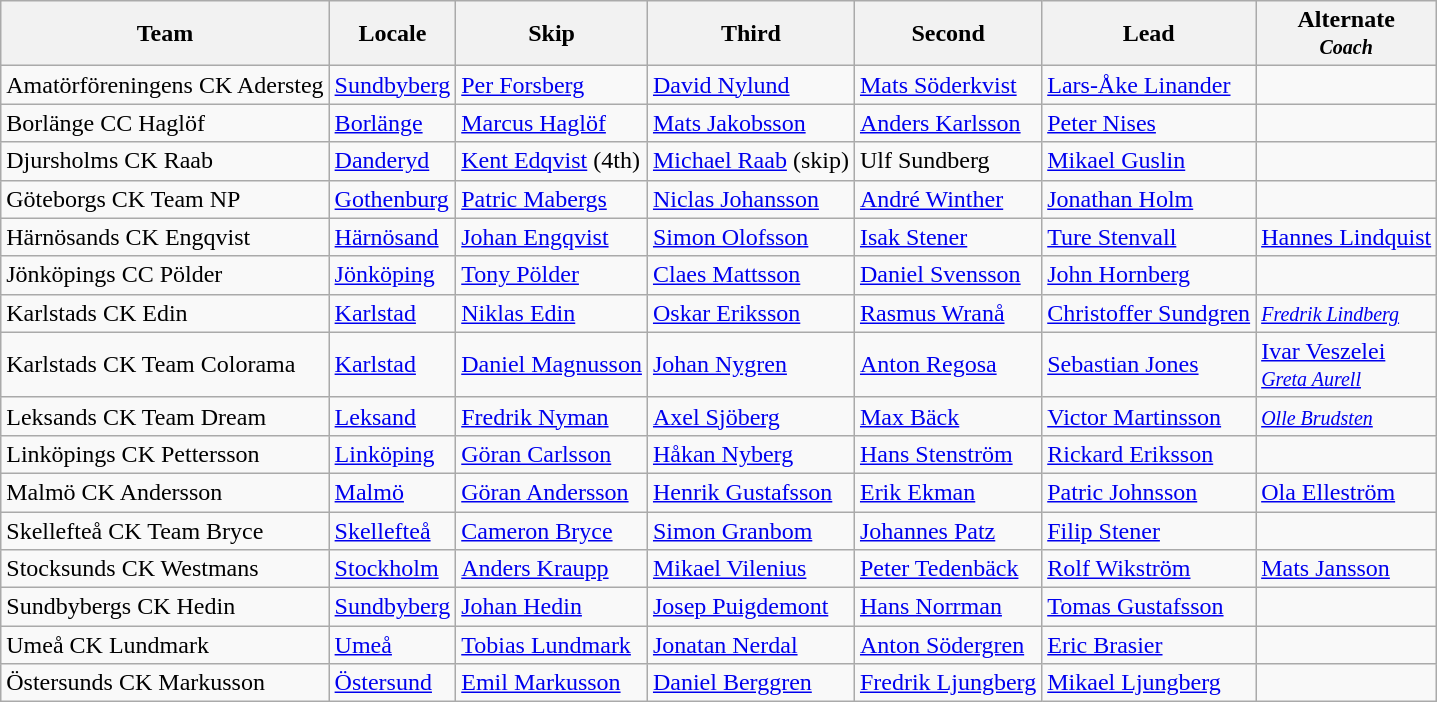<table class="wikitable">
<tr>
<th>Team</th>
<th>Locale</th>
<th>Skip</th>
<th>Third</th>
<th>Second</th>
<th>Lead</th>
<th>Alternate<br><em><small>Coach</small></em></th>
</tr>
<tr>
<td>Amatörföreningens CK Adersteg</td>
<td><a href='#'>Sundbyberg</a></td>
<td><a href='#'>Per Forsberg</a></td>
<td><a href='#'>David Nylund</a></td>
<td><a href='#'>Mats Söderkvist</a></td>
<td><a href='#'>Lars-Åke Linander</a></td>
<td></td>
</tr>
<tr>
<td>Borlänge CC Haglöf</td>
<td><a href='#'>Borlänge</a></td>
<td><a href='#'>Marcus Haglöf</a></td>
<td><a href='#'>Mats Jakobsson</a></td>
<td><a href='#'>Anders Karlsson</a></td>
<td><a href='#'>Peter Nises</a></td>
<td></td>
</tr>
<tr>
<td>Djursholms CK Raab</td>
<td><a href='#'>Danderyd</a></td>
<td><a href='#'>Kent Edqvist</a> (4th)</td>
<td><a href='#'>Michael Raab</a> (skip)</td>
<td>Ulf Sundberg</td>
<td><a href='#'>Mikael Guslin</a></td>
<td></td>
</tr>
<tr>
<td>Göteborgs CK Team NP</td>
<td><a href='#'>Gothenburg</a></td>
<td><a href='#'>Patric Mabergs</a></td>
<td><a href='#'>Niclas Johansson</a></td>
<td><a href='#'>André Winther</a></td>
<td><a href='#'>Jonathan Holm</a></td>
<td></td>
</tr>
<tr>
<td>Härnösands CK Engqvist</td>
<td><a href='#'>Härnösand</a></td>
<td><a href='#'>Johan Engqvist</a></td>
<td><a href='#'>Simon Olofsson</a></td>
<td><a href='#'>Isak Stener</a></td>
<td><a href='#'>Ture Stenvall</a></td>
<td><a href='#'>Hannes Lindquist</a></td>
</tr>
<tr>
<td>Jönköpings CC Pölder</td>
<td><a href='#'>Jönköping</a></td>
<td><a href='#'>Tony Pölder</a></td>
<td><a href='#'>Claes Mattsson</a></td>
<td><a href='#'>Daniel Svensson</a></td>
<td><a href='#'>John Hornberg</a></td>
<td></td>
</tr>
<tr>
<td>Karlstads CK Edin</td>
<td><a href='#'>Karlstad</a></td>
<td><a href='#'>Niklas Edin</a></td>
<td><a href='#'>Oskar Eriksson</a></td>
<td><a href='#'>Rasmus Wranå</a></td>
<td><a href='#'>Christoffer Sundgren</a></td>
<td><em><small><a href='#'>Fredrik Lindberg</a></small></em></td>
</tr>
<tr>
<td>Karlstads CK Team Colorama</td>
<td><a href='#'>Karlstad</a></td>
<td><a href='#'>Daniel Magnusson</a></td>
<td><a href='#'>Johan Nygren</a></td>
<td><a href='#'>Anton Regosa</a></td>
<td><a href='#'>Sebastian Jones</a></td>
<td><a href='#'>Ivar Veszelei</a><br><em><small><a href='#'>Greta Aurell</a></small></em></td>
</tr>
<tr>
<td>Leksands CK Team Dream</td>
<td><a href='#'>Leksand</a></td>
<td><a href='#'>Fredrik Nyman</a></td>
<td><a href='#'>Axel Sjöberg</a></td>
<td><a href='#'>Max Bäck</a></td>
<td><a href='#'>Victor Martinsson</a></td>
<td><em><small><a href='#'>Olle Brudsten</a></small></em></td>
</tr>
<tr>
<td>Linköpings CK Pettersson</td>
<td><a href='#'>Linköping</a></td>
<td><a href='#'>Göran Carlsson</a></td>
<td><a href='#'>Håkan Nyberg</a></td>
<td><a href='#'>Hans Stenström</a></td>
<td><a href='#'>Rickard Eriksson</a></td>
<td></td>
</tr>
<tr>
<td>Malmö CK Andersson</td>
<td><a href='#'>Malmö</a></td>
<td><a href='#'>Göran Andersson</a></td>
<td><a href='#'>Henrik Gustafsson</a></td>
<td><a href='#'>Erik Ekman</a></td>
<td><a href='#'>Patric Johnsson</a></td>
<td><a href='#'>Ola Elleström</a></td>
</tr>
<tr>
<td>Skellefteå CK Team Bryce</td>
<td><a href='#'>Skellefteå</a></td>
<td><a href='#'>Cameron Bryce</a></td>
<td><a href='#'>Simon Granbom</a></td>
<td><a href='#'>Johannes Patz</a></td>
<td><a href='#'>Filip Stener</a></td>
<td></td>
</tr>
<tr>
<td>Stocksunds CK Westmans</td>
<td><a href='#'>Stockholm</a></td>
<td><a href='#'>Anders Kraupp</a></td>
<td><a href='#'>Mikael Vilenius</a></td>
<td><a href='#'>Peter Tedenbäck</a></td>
<td><a href='#'>Rolf Wikström</a></td>
<td><a href='#'>Mats Jansson</a></td>
</tr>
<tr>
<td>Sundbybergs CK Hedin</td>
<td><a href='#'>Sundbyberg</a></td>
<td><a href='#'>Johan Hedin</a></td>
<td><a href='#'>Josep Puigdemont</a></td>
<td><a href='#'>Hans Norrman</a></td>
<td><a href='#'>Tomas Gustafsson</a></td>
<td></td>
</tr>
<tr>
<td>Umeå CK Lundmark</td>
<td><a href='#'>Umeå</a></td>
<td><a href='#'>Tobias Lundmark</a></td>
<td><a href='#'>Jonatan Nerdal</a></td>
<td><a href='#'>Anton Södergren</a></td>
<td><a href='#'>Eric Brasier</a></td>
<td></td>
</tr>
<tr>
<td>Östersunds CK Markusson</td>
<td><a href='#'>Östersund</a></td>
<td><a href='#'>Emil Markusson</a></td>
<td><a href='#'>Daniel Berggren</a></td>
<td><a href='#'>Fredrik Ljungberg</a></td>
<td><a href='#'>Mikael Ljungberg</a></td>
<td></td>
</tr>
</table>
